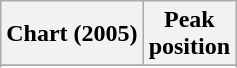<table class="wikitable sortable plainrowheaders" style="text-align:center">
<tr>
<th scope="col">Chart (2005)</th>
<th scope="col">Peak<br>position</th>
</tr>
<tr>
</tr>
<tr>
</tr>
<tr>
</tr>
</table>
